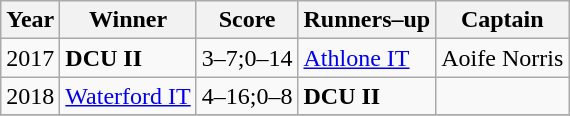<table class="wikitable collapsible">
<tr>
<th>Year</th>
<th>Winner</th>
<th>Score</th>
<th>Runners–up</th>
<th>Captain</th>
</tr>
<tr>
<td>2017</td>
<td><strong>DCU II</strong></td>
<td>3–7;0–14</td>
<td><a href='#'>Athlone IT</a></td>
<td>Aoife Norris</td>
</tr>
<tr>
<td>2018</td>
<td><a href='#'>Waterford IT</a></td>
<td>4–16;0–8</td>
<td><strong>DCU II</strong></td>
<td></td>
</tr>
<tr>
</tr>
</table>
